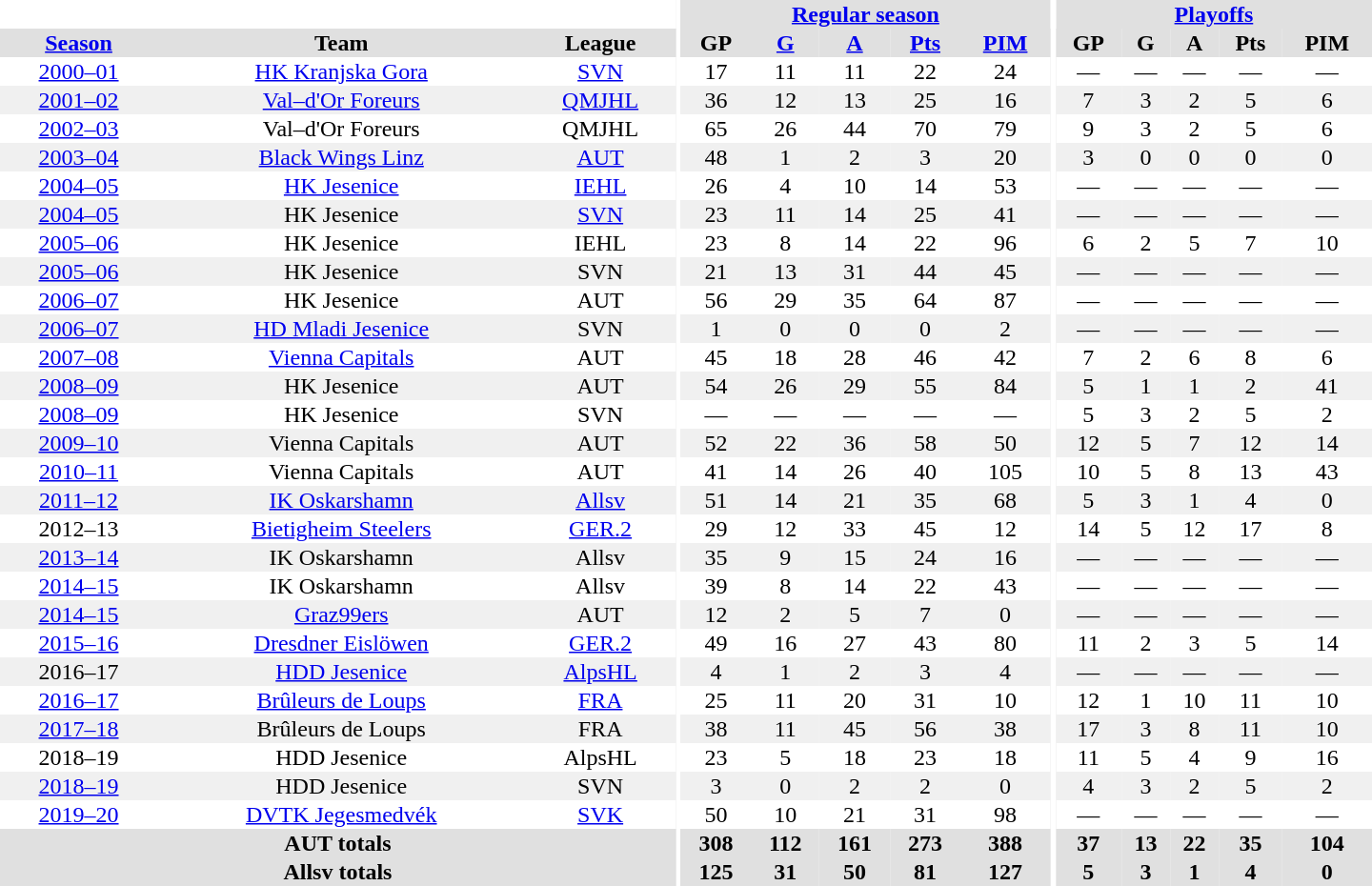<table border="0" cellpadding="1" cellspacing="0" style="text-align:center; width:60em">
<tr bgcolor="#e0e0e0">
<th colspan="3" bgcolor="#ffffff"></th>
<th rowspan="99" bgcolor="#ffffff"></th>
<th colspan="5"><a href='#'>Regular season</a></th>
<th rowspan="99" bgcolor="#ffffff"></th>
<th colspan="5"><a href='#'>Playoffs</a></th>
</tr>
<tr bgcolor="#e0e0e0">
<th><a href='#'>Season</a></th>
<th>Team</th>
<th>League</th>
<th>GP</th>
<th><a href='#'>G</a></th>
<th><a href='#'>A</a></th>
<th><a href='#'>Pts</a></th>
<th><a href='#'>PIM</a></th>
<th>GP</th>
<th>G</th>
<th>A</th>
<th>Pts</th>
<th>PIM</th>
</tr>
<tr>
<td><a href='#'>2000–01</a></td>
<td><a href='#'>HK Kranjska Gora</a></td>
<td><a href='#'>SVN</a></td>
<td>17</td>
<td>11</td>
<td>11</td>
<td>22</td>
<td>24</td>
<td>—</td>
<td>—</td>
<td>—</td>
<td>—</td>
<td>—</td>
</tr>
<tr bgcolor="#f0f0f0">
<td><a href='#'>2001–02</a></td>
<td><a href='#'>Val–d'Or Foreurs</a></td>
<td><a href='#'>QMJHL</a></td>
<td>36</td>
<td>12</td>
<td>13</td>
<td>25</td>
<td>16</td>
<td>7</td>
<td>3</td>
<td>2</td>
<td>5</td>
<td>6</td>
</tr>
<tr>
<td><a href='#'>2002–03</a></td>
<td>Val–d'Or Foreurs</td>
<td>QMJHL</td>
<td>65</td>
<td>26</td>
<td>44</td>
<td>70</td>
<td>79</td>
<td>9</td>
<td>3</td>
<td>2</td>
<td>5</td>
<td>6</td>
</tr>
<tr bgcolor="#f0f0f0">
<td><a href='#'>2003–04</a></td>
<td><a href='#'>Black Wings Linz</a></td>
<td><a href='#'>AUT</a></td>
<td>48</td>
<td>1</td>
<td>2</td>
<td>3</td>
<td>20</td>
<td>3</td>
<td>0</td>
<td>0</td>
<td>0</td>
<td>0</td>
</tr>
<tr>
<td><a href='#'>2004–05</a></td>
<td><a href='#'>HK Jesenice</a></td>
<td><a href='#'>IEHL</a></td>
<td>26</td>
<td>4</td>
<td>10</td>
<td>14</td>
<td>53</td>
<td>—</td>
<td>—</td>
<td>—</td>
<td>—</td>
<td>—</td>
</tr>
<tr bgcolor="#f0f0f0">
<td><a href='#'>2004–05</a></td>
<td>HK Jesenice</td>
<td><a href='#'>SVN</a></td>
<td>23</td>
<td>11</td>
<td>14</td>
<td>25</td>
<td>41</td>
<td>—</td>
<td>—</td>
<td>—</td>
<td>—</td>
<td>—</td>
</tr>
<tr>
<td><a href='#'>2005–06</a></td>
<td>HK Jesenice</td>
<td>IEHL</td>
<td>23</td>
<td>8</td>
<td>14</td>
<td>22</td>
<td>96</td>
<td>6</td>
<td>2</td>
<td>5</td>
<td>7</td>
<td>10</td>
</tr>
<tr bgcolor="#f0f0f0">
<td><a href='#'>2005–06</a></td>
<td>HK Jesenice</td>
<td>SVN</td>
<td>21</td>
<td>13</td>
<td>31</td>
<td>44</td>
<td>45</td>
<td>—</td>
<td>—</td>
<td>—</td>
<td>—</td>
<td>—</td>
</tr>
<tr>
<td><a href='#'>2006–07</a></td>
<td>HK Jesenice</td>
<td>AUT</td>
<td>56</td>
<td>29</td>
<td>35</td>
<td>64</td>
<td>87</td>
<td>—</td>
<td>—</td>
<td>—</td>
<td>—</td>
<td>—</td>
</tr>
<tr bgcolor="#f0f0f0">
<td><a href='#'>2006–07</a></td>
<td><a href='#'>HD Mladi Jesenice</a></td>
<td>SVN</td>
<td>1</td>
<td>0</td>
<td>0</td>
<td>0</td>
<td>2</td>
<td>—</td>
<td>—</td>
<td>—</td>
<td>—</td>
<td>—</td>
</tr>
<tr>
<td><a href='#'>2007–08</a></td>
<td><a href='#'>Vienna Capitals</a></td>
<td>AUT</td>
<td>45</td>
<td>18</td>
<td>28</td>
<td>46</td>
<td>42</td>
<td>7</td>
<td>2</td>
<td>6</td>
<td>8</td>
<td>6</td>
</tr>
<tr bgcolor="#f0f0f0">
<td><a href='#'>2008–09</a></td>
<td>HK Jesenice</td>
<td>AUT</td>
<td>54</td>
<td>26</td>
<td>29</td>
<td>55</td>
<td>84</td>
<td>5</td>
<td>1</td>
<td>1</td>
<td>2</td>
<td>41</td>
</tr>
<tr>
<td><a href='#'>2008–09</a></td>
<td>HK Jesenice</td>
<td>SVN</td>
<td>—</td>
<td>—</td>
<td>—</td>
<td>—</td>
<td>—</td>
<td>5</td>
<td>3</td>
<td>2</td>
<td>5</td>
<td>2</td>
</tr>
<tr bgcolor="#f0f0f0">
<td><a href='#'>2009–10</a></td>
<td>Vienna Capitals</td>
<td>AUT</td>
<td>52</td>
<td>22</td>
<td>36</td>
<td>58</td>
<td>50</td>
<td>12</td>
<td>5</td>
<td>7</td>
<td>12</td>
<td>14</td>
</tr>
<tr>
<td><a href='#'>2010–11</a></td>
<td>Vienna Capitals</td>
<td>AUT</td>
<td>41</td>
<td>14</td>
<td>26</td>
<td>40</td>
<td>105</td>
<td>10</td>
<td>5</td>
<td>8</td>
<td>13</td>
<td>43</td>
</tr>
<tr bgcolor="#f0f0f0">
<td><a href='#'>2011–12</a></td>
<td><a href='#'>IK Oskarshamn</a></td>
<td><a href='#'>Allsv</a></td>
<td>51</td>
<td>14</td>
<td>21</td>
<td>35</td>
<td>68</td>
<td>5</td>
<td>3</td>
<td>1</td>
<td>4</td>
<td>0</td>
</tr>
<tr>
<td>2012–13</td>
<td><a href='#'>Bietigheim Steelers</a></td>
<td><a href='#'>GER.2</a></td>
<td>29</td>
<td>12</td>
<td>33</td>
<td>45</td>
<td>12</td>
<td>14</td>
<td>5</td>
<td>12</td>
<td>17</td>
<td>8</td>
</tr>
<tr bgcolor="#f0f0f0">
<td><a href='#'>2013–14</a></td>
<td>IK Oskarshamn</td>
<td>Allsv</td>
<td>35</td>
<td>9</td>
<td>15</td>
<td>24</td>
<td>16</td>
<td>—</td>
<td>—</td>
<td>—</td>
<td>—</td>
<td>—</td>
</tr>
<tr>
<td><a href='#'>2014–15</a></td>
<td>IK Oskarshamn</td>
<td>Allsv</td>
<td>39</td>
<td>8</td>
<td>14</td>
<td>22</td>
<td>43</td>
<td>—</td>
<td>—</td>
<td>—</td>
<td>—</td>
<td>—</td>
</tr>
<tr bgcolor="#f0f0f0">
<td><a href='#'>2014–15</a></td>
<td><a href='#'>Graz99ers</a></td>
<td>AUT</td>
<td>12</td>
<td>2</td>
<td>5</td>
<td>7</td>
<td>0</td>
<td>—</td>
<td>—</td>
<td>—</td>
<td>—</td>
<td>—</td>
</tr>
<tr>
<td><a href='#'>2015–16</a></td>
<td><a href='#'>Dresdner Eislöwen</a></td>
<td><a href='#'>GER.2</a></td>
<td>49</td>
<td>16</td>
<td>27</td>
<td>43</td>
<td>80</td>
<td>11</td>
<td>2</td>
<td>3</td>
<td>5</td>
<td>14</td>
</tr>
<tr bgcolor="#f0f0f0">
<td>2016–17</td>
<td><a href='#'>HDD Jesenice</a></td>
<td><a href='#'>AlpsHL</a></td>
<td>4</td>
<td>1</td>
<td>2</td>
<td>3</td>
<td>4</td>
<td>—</td>
<td>—</td>
<td>—</td>
<td>—</td>
<td>—</td>
</tr>
<tr>
<td><a href='#'>2016–17</a></td>
<td><a href='#'>Brûleurs de Loups</a></td>
<td><a href='#'>FRA</a></td>
<td>25</td>
<td>11</td>
<td>20</td>
<td>31</td>
<td>10</td>
<td>12</td>
<td>1</td>
<td>10</td>
<td>11</td>
<td>10</td>
</tr>
<tr bgcolor="#f0f0f0">
<td><a href='#'>2017–18</a></td>
<td>Brûleurs de Loups</td>
<td>FRA</td>
<td>38</td>
<td>11</td>
<td>45</td>
<td>56</td>
<td>38</td>
<td>17</td>
<td>3</td>
<td>8</td>
<td>11</td>
<td>10</td>
</tr>
<tr>
<td>2018–19</td>
<td>HDD Jesenice</td>
<td>AlpsHL</td>
<td>23</td>
<td>5</td>
<td>18</td>
<td>23</td>
<td>18</td>
<td>11</td>
<td>5</td>
<td>4</td>
<td>9</td>
<td>16</td>
</tr>
<tr bgcolor="#f0f0f0">
<td><a href='#'>2018–19</a></td>
<td>HDD Jesenice</td>
<td>SVN</td>
<td>3</td>
<td>0</td>
<td>2</td>
<td>2</td>
<td>0</td>
<td>4</td>
<td>3</td>
<td>2</td>
<td>5</td>
<td>2</td>
</tr>
<tr>
<td><a href='#'>2019–20</a></td>
<td><a href='#'>DVTK Jegesmedvék</a></td>
<td><a href='#'>SVK</a></td>
<td>50</td>
<td>10</td>
<td>21</td>
<td>31</td>
<td>98</td>
<td>—</td>
<td>—</td>
<td>—</td>
<td>—</td>
<td>—</td>
</tr>
<tr bgcolor="#e0e0e0">
<th colspan="3">AUT totals</th>
<th>308</th>
<th>112</th>
<th>161</th>
<th>273</th>
<th>388</th>
<th>37</th>
<th>13</th>
<th>22</th>
<th>35</th>
<th>104</th>
</tr>
<tr bgcolor="#e0e0e0">
<th colspan="3">Allsv totals</th>
<th>125</th>
<th>31</th>
<th>50</th>
<th>81</th>
<th>127</th>
<th>5</th>
<th>3</th>
<th>1</th>
<th>4</th>
<th>0</th>
</tr>
</table>
